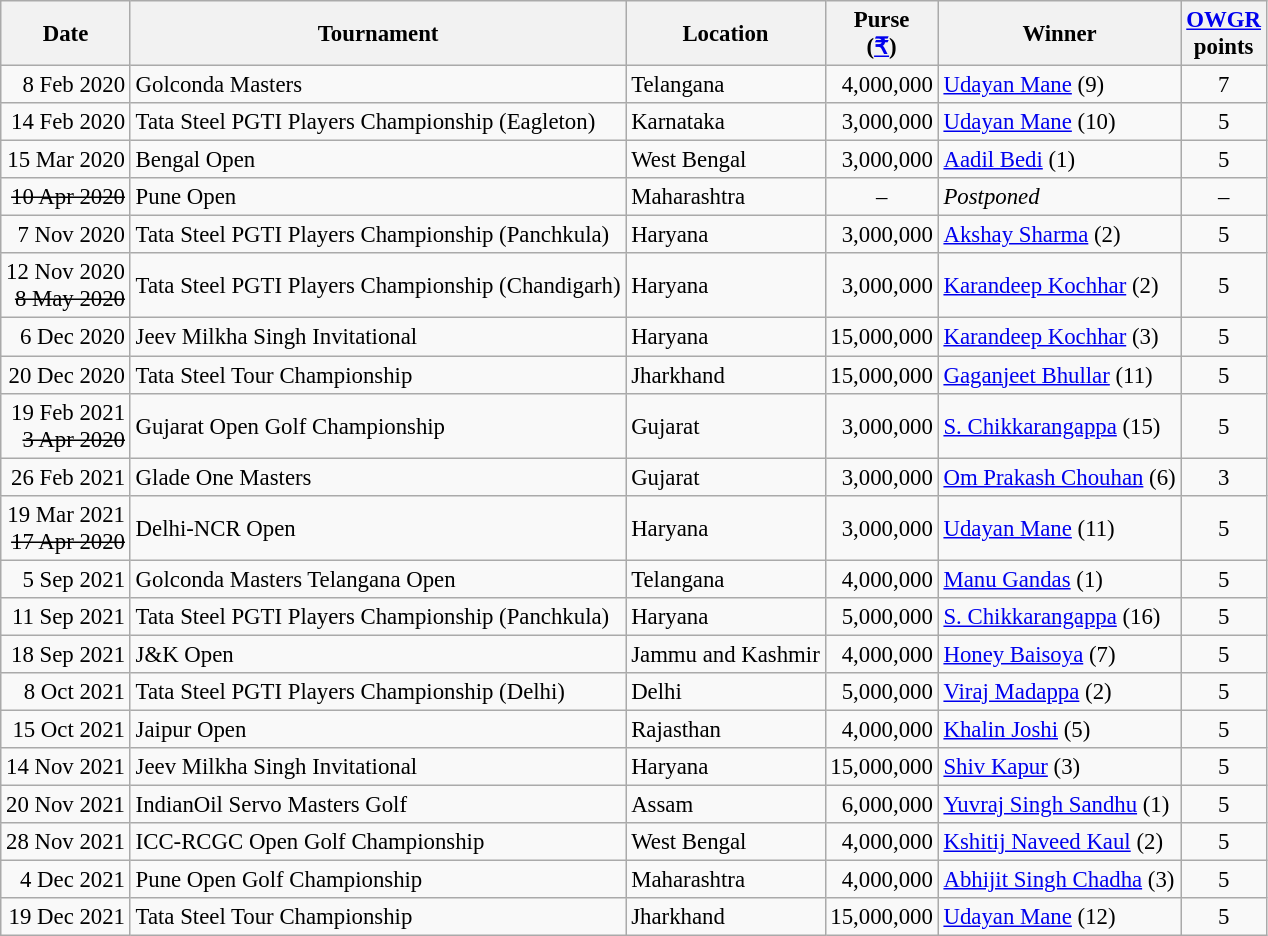<table class="wikitable" style="font-size:95%">
<tr>
<th>Date</th>
<th>Tournament</th>
<th>Location</th>
<th>Purse<br>(<a href='#'>₹</a>)</th>
<th>Winner</th>
<th><a href='#'>OWGR</a><br>points</th>
</tr>
<tr>
<td align=right>8 Feb 2020</td>
<td>Golconda Masters</td>
<td>Telangana</td>
<td align=right>4,000,000</td>
<td> <a href='#'>Udayan Mane</a> (9)</td>
<td align=center>7</td>
</tr>
<tr>
<td align=right>14 Feb 2020</td>
<td>Tata Steel PGTI Players Championship (Eagleton)</td>
<td>Karnataka</td>
<td align=right>3,000,000</td>
<td> <a href='#'>Udayan Mane</a> (10)</td>
<td align=center>5</td>
</tr>
<tr>
<td align=right>15 Mar 2020</td>
<td>Bengal Open</td>
<td>West Bengal</td>
<td align=right>3,000,000</td>
<td> <a href='#'>Aadil Bedi</a> (1)</td>
<td align=center>5</td>
</tr>
<tr>
<td align=right><s>10 Apr 2020</s></td>
<td>Pune Open</td>
<td>Maharashtra</td>
<td align=center>–</td>
<td><em>Postponed</em></td>
<td align=center>–</td>
</tr>
<tr>
<td align=right>7 Nov 2020</td>
<td>Tata Steel PGTI Players Championship (Panchkula)</td>
<td>Haryana</td>
<td align=right>3,000,000</td>
<td> <a href='#'>Akshay Sharma</a> (2)</td>
<td align=center>5</td>
</tr>
<tr>
<td align=right>12 Nov 2020<br><s>8 May 2020</s></td>
<td>Tata Steel PGTI Players Championship (Chandigarh)</td>
<td>Haryana</td>
<td align=right>3,000,000</td>
<td> <a href='#'>Karandeep Kochhar</a> (2)</td>
<td align=center>5</td>
</tr>
<tr>
<td align=right>6 Dec 2020</td>
<td>Jeev Milkha Singh Invitational</td>
<td>Haryana</td>
<td align=right>15,000,000</td>
<td> <a href='#'>Karandeep Kochhar</a> (3)</td>
<td align=center>5</td>
</tr>
<tr>
<td align=right>20 Dec 2020</td>
<td>Tata Steel Tour Championship</td>
<td>Jharkhand</td>
<td align=right>15,000,000</td>
<td> <a href='#'>Gaganjeet Bhullar</a> (11)</td>
<td align=center>5</td>
</tr>
<tr>
<td align=right>19 Feb 2021<br><s>3 Apr 2020</s></td>
<td>Gujarat Open Golf Championship</td>
<td>Gujarat</td>
<td align=right>3,000,000</td>
<td> <a href='#'>S. Chikkarangappa</a> (15)</td>
<td align=center>5</td>
</tr>
<tr>
<td align=right>26 Feb 2021</td>
<td>Glade One Masters</td>
<td>Gujarat</td>
<td align=right>3,000,000</td>
<td> <a href='#'>Om Prakash Chouhan</a> (6)</td>
<td align=center>3</td>
</tr>
<tr>
<td align=right>19 Mar 2021<br><s>17 Apr 2020</s></td>
<td>Delhi-NCR Open</td>
<td>Haryana</td>
<td align=right>3,000,000</td>
<td> <a href='#'>Udayan Mane</a> (11)</td>
<td align=center>5</td>
</tr>
<tr>
<td align=right>5 Sep 2021</td>
<td>Golconda Masters Telangana Open</td>
<td>Telangana</td>
<td align=right>4,000,000</td>
<td> <a href='#'>Manu Gandas</a> (1)</td>
<td align=center>5</td>
</tr>
<tr>
<td align=right>11 Sep 2021</td>
<td>Tata Steel PGTI Players Championship (Panchkula)</td>
<td>Haryana</td>
<td align=right>5,000,000</td>
<td> <a href='#'>S. Chikkarangappa</a> (16)</td>
<td align=center>5</td>
</tr>
<tr>
<td align=right>18 Sep 2021</td>
<td>J&K Open</td>
<td>Jammu and Kashmir</td>
<td align=right>4,000,000</td>
<td> <a href='#'>Honey Baisoya</a> (7)</td>
<td align=center>5</td>
</tr>
<tr>
<td align=right>8 Oct 2021</td>
<td>Tata Steel PGTI Players Championship (Delhi)</td>
<td>Delhi</td>
<td align=right>5,000,000</td>
<td> <a href='#'>Viraj Madappa</a> (2)</td>
<td align=center>5</td>
</tr>
<tr>
<td align=right>15 Oct 2021</td>
<td>Jaipur Open</td>
<td>Rajasthan</td>
<td align=right>4,000,000</td>
<td> <a href='#'>Khalin Joshi</a> (5)</td>
<td align=center>5</td>
</tr>
<tr>
<td align=right>14 Nov 2021</td>
<td>Jeev Milkha Singh Invitational</td>
<td>Haryana</td>
<td align=right>15,000,000</td>
<td> <a href='#'>Shiv Kapur</a> (3)</td>
<td align=center>5</td>
</tr>
<tr>
<td align=right>20 Nov 2021</td>
<td>IndianOil Servo Masters Golf</td>
<td>Assam</td>
<td align=right>6,000,000</td>
<td> <a href='#'>Yuvraj Singh Sandhu</a> (1)</td>
<td align=center>5</td>
</tr>
<tr>
<td align=right>28 Nov 2021</td>
<td>ICC-RCGC Open Golf Championship</td>
<td>West Bengal</td>
<td align=right>4,000,000</td>
<td> <a href='#'>Kshitij Naveed Kaul</a> (2)</td>
<td align=center>5</td>
</tr>
<tr>
<td align=right>4 Dec 2021</td>
<td>Pune Open Golf Championship</td>
<td>Maharashtra</td>
<td align=right>4,000,000</td>
<td> <a href='#'>Abhijit Singh Chadha</a> (3)</td>
<td align=center>5</td>
</tr>
<tr>
<td align=right>19 Dec 2021</td>
<td>Tata Steel Tour Championship</td>
<td>Jharkhand</td>
<td align=right>15,000,000</td>
<td> <a href='#'>Udayan Mane</a> (12)</td>
<td align=center>5</td>
</tr>
</table>
